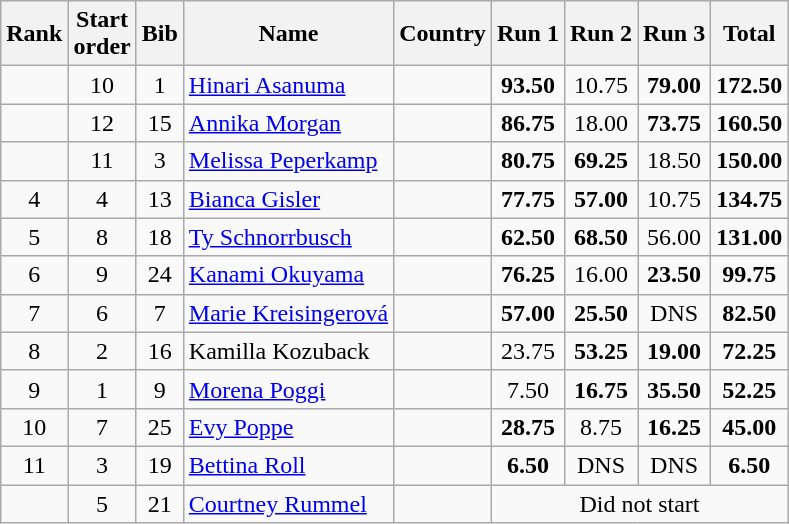<table class="wikitable sortable" style="text-align:center">
<tr>
<th>Rank</th>
<th>Start<br>order</th>
<th>Bib</th>
<th>Name</th>
<th>Country</th>
<th>Run 1</th>
<th>Run 2</th>
<th>Run 3</th>
<th>Total</th>
</tr>
<tr>
<td></td>
<td>10</td>
<td>1</td>
<td align=left><a href='#'>Hinari Asanuma</a></td>
<td align=left></td>
<td><strong>93.50</strong></td>
<td>10.75</td>
<td><strong>79.00</strong></td>
<td><strong>172.50</strong></td>
</tr>
<tr>
<td></td>
<td>12</td>
<td>15</td>
<td align=left><a href='#'>Annika Morgan</a></td>
<td align=left></td>
<td><strong>86.75</strong></td>
<td>18.00</td>
<td><strong>73.75</strong></td>
<td><strong>160.50</strong></td>
</tr>
<tr>
<td></td>
<td>11</td>
<td>3</td>
<td align=left><a href='#'>Melissa Peperkamp</a></td>
<td align=left></td>
<td><strong>80.75</strong></td>
<td><strong>69.25</strong></td>
<td>18.50</td>
<td><strong>150.00</strong></td>
</tr>
<tr>
<td>4</td>
<td>4</td>
<td>13</td>
<td align=left><a href='#'>Bianca Gisler</a></td>
<td align=left></td>
<td><strong>77.75</strong></td>
<td><strong>57.00</strong></td>
<td>10.75</td>
<td><strong>134.75</strong></td>
</tr>
<tr>
<td>5</td>
<td>8</td>
<td>18</td>
<td align=left><a href='#'>Ty Schnorrbusch</a></td>
<td align=left></td>
<td><strong>62.50</strong></td>
<td><strong>68.50</strong></td>
<td>56.00</td>
<td><strong>131.00</strong></td>
</tr>
<tr>
<td>6</td>
<td>9</td>
<td>24</td>
<td align=left><a href='#'>Kanami Okuyama</a></td>
<td align=left></td>
<td><strong>76.25</strong></td>
<td>16.00</td>
<td><strong>23.50</strong></td>
<td><strong>99.75</strong></td>
</tr>
<tr>
<td>7</td>
<td>6</td>
<td>7</td>
<td align=left><a href='#'>Marie Kreisingerová</a></td>
<td align=left></td>
<td><strong>57.00</strong></td>
<td><strong>25.50</strong></td>
<td>DNS</td>
<td><strong>82.50</strong></td>
</tr>
<tr>
<td>8</td>
<td>2</td>
<td>16</td>
<td align=left>Kamilla Kozuback</td>
<td align=left></td>
<td>23.75</td>
<td><strong>53.25</strong></td>
<td><strong>19.00</strong></td>
<td><strong>72.25</strong></td>
</tr>
<tr>
<td>9</td>
<td>1</td>
<td>9</td>
<td align=left><a href='#'>Morena Poggi</a></td>
<td align=left></td>
<td>7.50</td>
<td><strong>16.75</strong></td>
<td><strong>35.50</strong></td>
<td><strong>52.25</strong></td>
</tr>
<tr>
<td>10</td>
<td>7</td>
<td>25</td>
<td align=left><a href='#'>Evy Poppe</a></td>
<td align=left></td>
<td><strong>28.75</strong></td>
<td>8.75</td>
<td><strong>16.25</strong></td>
<td><strong>45.00</strong></td>
</tr>
<tr>
<td>11</td>
<td>3</td>
<td>19</td>
<td align=left><a href='#'>Bettina Roll</a></td>
<td align=left></td>
<td><strong>6.50</strong></td>
<td>DNS</td>
<td>DNS</td>
<td><strong>6.50</strong></td>
</tr>
<tr>
<td></td>
<td>5</td>
<td>21</td>
<td align=left><a href='#'>Courtney Rummel</a></td>
<td align=left></td>
<td colspan=4>Did not start</td>
</tr>
</table>
